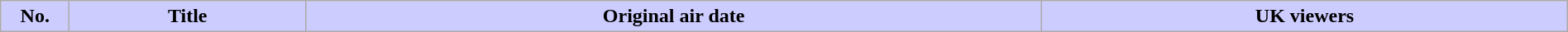<table class="wikitable plainrowheaders" style="width:100%; margin:auto;">
<tr>
<th scope="col" style="width:3em; background:#CCCCFF;">No.</th>
<th scope="col" style="background:#CCCCFF;">Title</th>
<th scope="col" style="background:#CCCCFF;">Original air date</th>
<th scope="col" style="background:#CCCCFF;">UK viewers<br>
</th>
</tr>
</table>
